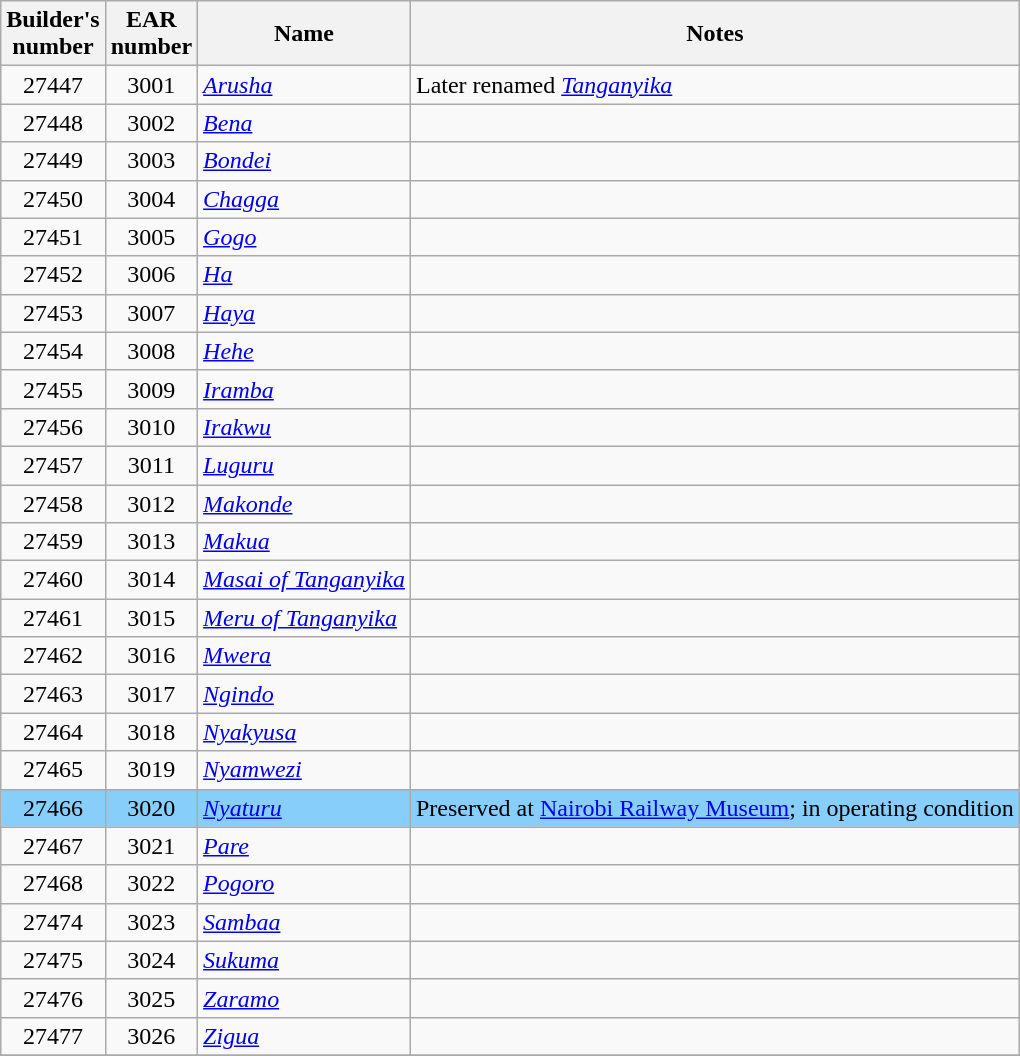<table cellpadding="2">
<tr>
<td><br><table class="wikitable sortable">
<tr>
<th>Builder's<br>number</th>
<th>EAR<br>number</th>
<th>Name</th>
<th>Notes</th>
</tr>
<tr>
<td align=center>27447</td>
<td align=center>3001</td>
<td><em><a href='#'>Arusha</a></em></td>
<td>Later renamed <em><a href='#'>Tanganyika</a></em></td>
</tr>
<tr>
<td align=center>27448</td>
<td align=center>3002</td>
<td><em><a href='#'>Bena</a></em></td>
<td></td>
</tr>
<tr>
<td align=center>27449</td>
<td align=center>3003</td>
<td><em><a href='#'>Bondei</a></em></td>
<td></td>
</tr>
<tr>
<td align=center>27450</td>
<td align=center>3004</td>
<td><em><a href='#'>Chagga</a></em></td>
<td></td>
</tr>
<tr>
<td align=center>27451</td>
<td align=center>3005</td>
<td><em><a href='#'>Gogo</a></em></td>
<td></td>
</tr>
<tr>
<td align=center>27452</td>
<td align=center>3006</td>
<td><em><a href='#'>Ha</a></em></td>
<td></td>
</tr>
<tr>
<td align=center>27453</td>
<td align=center>3007</td>
<td><em><a href='#'>Haya</a></em></td>
<td></td>
</tr>
<tr>
<td align=center>27454</td>
<td align=center>3008</td>
<td><em><a href='#'>Hehe</a></em></td>
<td></td>
</tr>
<tr>
<td align=center>27455</td>
<td align=center>3009</td>
<td><em><a href='#'>Iramba</a></em></td>
<td></td>
</tr>
<tr>
<td align=center>27456</td>
<td align=center>3010</td>
<td><em><a href='#'>Irakwu</a></em></td>
<td></td>
</tr>
<tr>
<td align=center>27457</td>
<td align=center>3011</td>
<td><em><a href='#'>Luguru</a></em></td>
<td></td>
</tr>
<tr>
<td align=center>27458</td>
<td align=center>3012</td>
<td><em><a href='#'>Makonde</a></em></td>
<td></td>
</tr>
<tr>
<td align=center>27459</td>
<td align=center>3013</td>
<td><em><a href='#'>Makua</a></em></td>
<td></td>
</tr>
<tr>
<td align=center>27460</td>
<td align=center>3014</td>
<td><em><a href='#'>Masai of Tanganyika</a></em></td>
<td></td>
</tr>
<tr>
<td align=center>27461</td>
<td align=center>3015</td>
<td><em><a href='#'>Meru of Tanganyika</a></em></td>
<td></td>
</tr>
<tr>
<td align=center>27462</td>
<td align=center>3016</td>
<td><em><a href='#'>Mwera</a></em></td>
<td></td>
</tr>
<tr>
<td align=center>27463</td>
<td align=center>3017</td>
<td><em><a href='#'>Ngindo</a></em></td>
<td></td>
</tr>
<tr>
<td align=center>27464</td>
<td align=center>3018</td>
<td><em><a href='#'>Nyakyusa</a></em></td>
<td></td>
</tr>
<tr>
<td align=center>27465</td>
<td align=center>3019</td>
<td><em><a href='#'>Nyamwezi</a></em></td>
<td></td>
</tr>
<tr>
<td align=center style="background:#87cefa;">27466</td>
<td align=center style="background:#87cefa;">3020</td>
<td style="background:#87cefa;"><em><a href='#'>Nyaturu</a></em></td>
<td style="background:#87cefa;">Preserved at <a href='#'>Nairobi Railway Museum</a>; in operating condition </td>
</tr>
<tr>
<td align=center>27467</td>
<td align=center>3021</td>
<td><em><a href='#'>Pare</a></em></td>
<td></td>
</tr>
<tr>
<td align=center>27468</td>
<td align=center>3022</td>
<td><em><a href='#'>Pogoro</a></em></td>
<td></td>
</tr>
<tr>
<td align=center>27474</td>
<td align=center>3023</td>
<td><em><a href='#'>Sambaa</a></em></td>
<td></td>
</tr>
<tr>
<td align=center>27475</td>
<td align=center>3024</td>
<td><em><a href='#'>Sukuma</a></em></td>
<td></td>
</tr>
<tr>
<td align=center>27476</td>
<td align=center>3025</td>
<td><em><a href='#'>Zaramo</a></em></td>
<td></td>
</tr>
<tr>
<td align=center>27477</td>
<td align=center>3026</td>
<td><em><a href='#'>Zigua</a></em></td>
<td></td>
</tr>
<tr>
</tr>
</table>
</td>
</tr>
</table>
